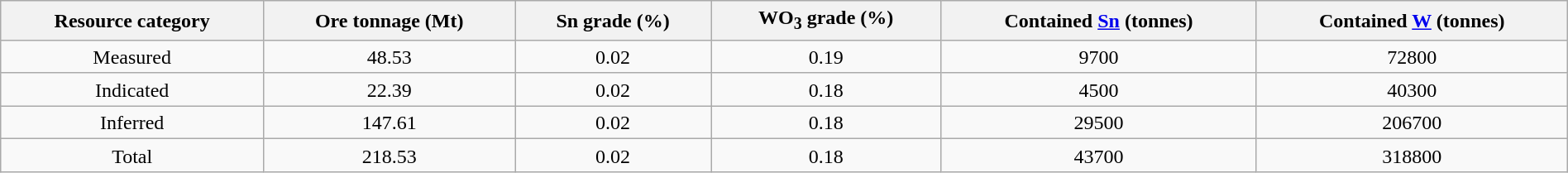<table class="wikitable" style="font-size:100%;width:100%;border:0px;text-align:center;line-height:120%;">
<tr>
<th>Resource category</th>
<th>Ore tonnage (Mt)</th>
<th>Sn grade (%)</th>
<th>WO<sub>3</sub> grade (%)</th>
<th>Contained <a href='#'>Sn</a> (tonnes)</th>
<th>Contained <a href='#'>W</a> (tonnes)</th>
</tr>
<tr>
<td>Measured</td>
<td>48.53</td>
<td>0.02</td>
<td>0.19</td>
<td>9700</td>
<td>72800</td>
</tr>
<tr>
<td>Indicated</td>
<td>22.39</td>
<td>0.02</td>
<td>0.18</td>
<td>4500</td>
<td>40300</td>
</tr>
<tr>
<td>Inferred</td>
<td>147.61</td>
<td>0.02</td>
<td>0.18</td>
<td>29500</td>
<td>206700</td>
</tr>
<tr>
<td>Total</td>
<td>218.53</td>
<td>0.02</td>
<td>0.18</td>
<td>43700</td>
<td>318800</td>
</tr>
</table>
